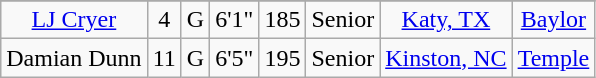<table class="wikitable sortable" style="text-align: center">
<tr align=center>
</tr>
<tr>
<td><a href='#'>LJ Cryer</a></td>
<td>4</td>
<td>G</td>
<td>6'1"</td>
<td>185</td>
<td>Senior</td>
<td><a href='#'>Katy, TX</a></td>
<td><a href='#'>Baylor</a></td>
</tr>
<tr>
<td>Damian Dunn</td>
<td>11</td>
<td>G</td>
<td>6'5"</td>
<td>195</td>
<td> Senior</td>
<td><a href='#'>Kinston, NC</a></td>
<td><a href='#'>Temple</a></td>
</tr>
</table>
